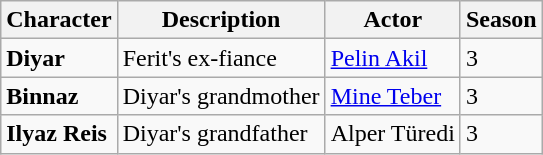<table class="wikitable sortable">
<tr>
<th>Character</th>
<th>Description</th>
<th>Actor</th>
<th>Season</th>
</tr>
<tr>
<td><strong>Diyar</strong></td>
<td>Ferit's ex-fiance</td>
<td><a href='#'>Pelin Akil</a></td>
<td>3</td>
</tr>
<tr>
<td><strong>Binnaz</strong></td>
<td>Diyar's grandmother</td>
<td><a href='#'>Mine Teber</a></td>
<td>3</td>
</tr>
<tr>
<td><strong>Ilyaz Reis</strong></td>
<td>Diyar's grandfather</td>
<td>Alper Türedi</td>
<td>3</td>
</tr>
</table>
